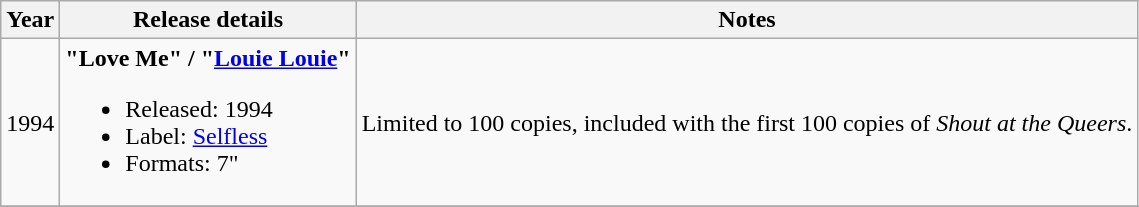<table class ="wikitable">
<tr>
<th>Year</th>
<th>Release details</th>
<th>Notes</th>
</tr>
<tr>
<td>1994</td>
<td><strong>"Love Me" / "<a href='#'>Louie Louie</a>"</strong><br><ul><li>Released: 1994</li><li>Label: <a href='#'>Selfless</a></li><li>Formats: 7"</li></ul></td>
<td>Limited to 100 copies, included with the first 100 copies of <em>Shout at the Queers</em>.</td>
</tr>
<tr>
</tr>
</table>
